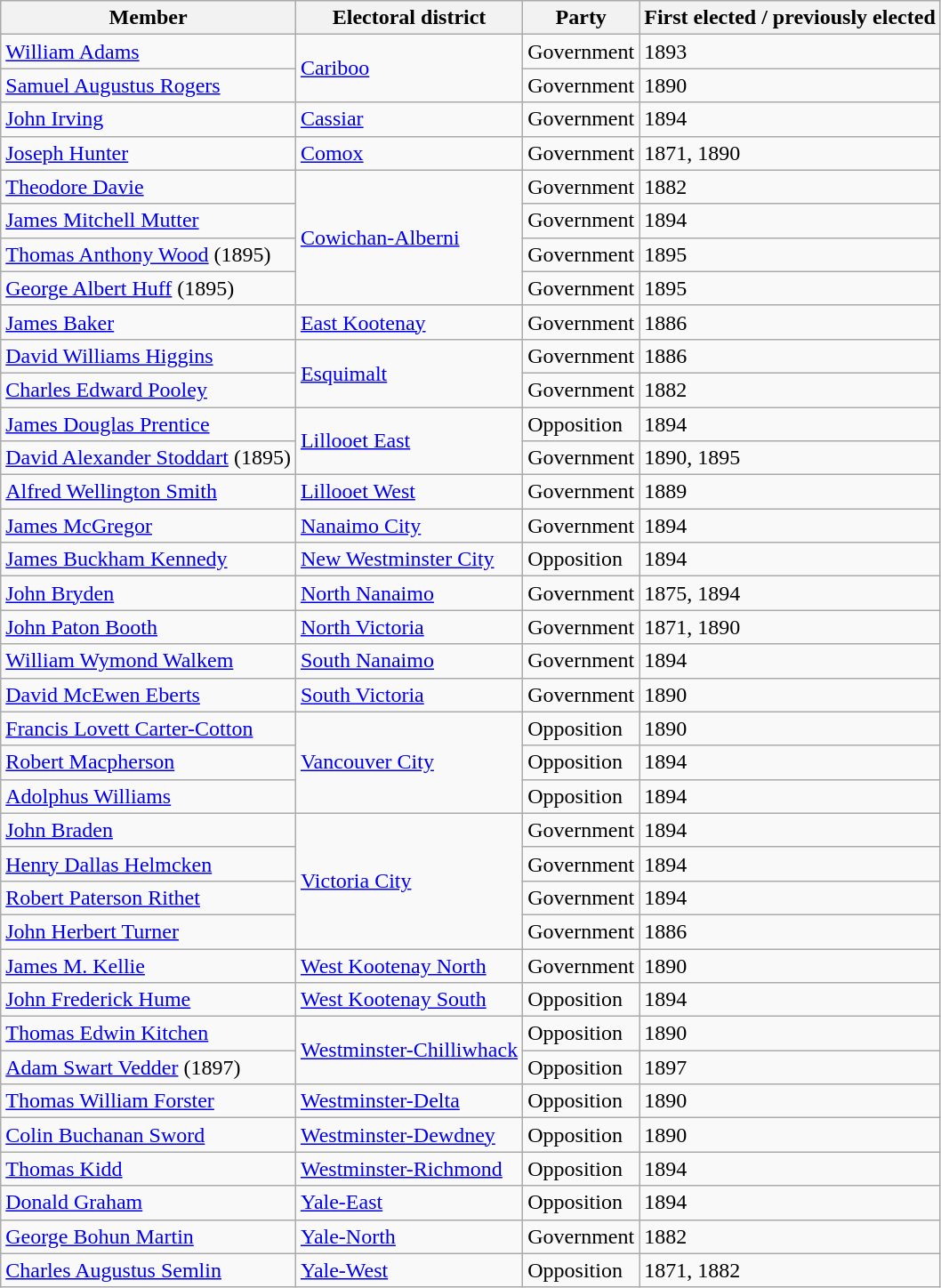<table class="wikitable sortable">
<tr>
<th>Member</th>
<th>Electoral district</th>
<th>Party</th>
<th>First elected / previously elected</th>
</tr>
<tr>
<td><a href='#'>William Adams</a></td>
<td rowspan=2><a href='#'>Cariboo</a></td>
<td>Government</td>
<td>1893</td>
</tr>
<tr>
<td><a href='#'>Samuel Augustus Rogers</a></td>
<td>Government</td>
<td>1890</td>
</tr>
<tr>
<td><a href='#'>John Irving</a></td>
<td><a href='#'>Cassiar</a></td>
<td>Government</td>
<td>1894</td>
</tr>
<tr>
<td><a href='#'>Joseph Hunter</a></td>
<td><a href='#'>Comox</a></td>
<td>Government</td>
<td>1871, 1890</td>
</tr>
<tr>
<td><a href='#'>Theodore Davie</a></td>
<td rowspan=4><a href='#'>Cowichan-Alberni</a></td>
<td>Government</td>
<td>1882</td>
</tr>
<tr>
<td><a href='#'>James Mitchell Mutter</a></td>
<td>Government</td>
<td>1894</td>
</tr>
<tr>
<td><a href='#'>Thomas Anthony Wood</a> (1895)</td>
<td>Government</td>
<td>1895</td>
</tr>
<tr>
<td><a href='#'>George Albert Huff</a> (1895)</td>
<td>Government</td>
<td>1895</td>
</tr>
<tr>
<td><a href='#'>James Baker</a></td>
<td><a href='#'>East Kootenay</a></td>
<td>Government</td>
<td>1886</td>
</tr>
<tr>
<td><a href='#'>David Williams Higgins</a></td>
<td rowspan=2><a href='#'>Esquimalt</a></td>
<td>Government</td>
<td>1886</td>
</tr>
<tr>
<td><a href='#'>Charles Edward Pooley</a></td>
<td>Government</td>
<td>1882</td>
</tr>
<tr>
<td><a href='#'>James Douglas Prentice</a></td>
<td rowspan=2><a href='#'>Lillooet East</a></td>
<td>Opposition</td>
<td>1894</td>
</tr>
<tr>
<td><a href='#'>David Alexander Stoddart</a> (1895)</td>
<td>Government</td>
<td>1890, 1895</td>
</tr>
<tr>
<td><a href='#'>Alfred Wellington Smith</a></td>
<td><a href='#'>Lillooet West</a></td>
<td>Government</td>
<td>1889</td>
</tr>
<tr>
<td><a href='#'>James McGregor</a></td>
<td><a href='#'>Nanaimo City</a></td>
<td>Government</td>
<td>1894</td>
</tr>
<tr>
<td><a href='#'>James Buckham Kennedy</a></td>
<td><a href='#'>New Westminster City</a></td>
<td>Opposition</td>
<td>1894</td>
</tr>
<tr>
<td><a href='#'>John Bryden</a></td>
<td><a href='#'>North Nanaimo</a></td>
<td>Government</td>
<td>1875, 1894</td>
</tr>
<tr>
<td><a href='#'>John Paton Booth</a></td>
<td><a href='#'>North Victoria</a></td>
<td>Government</td>
<td>1871, 1890</td>
</tr>
<tr>
<td><a href='#'>William Wymond Walkem</a></td>
<td><a href='#'>South Nanaimo</a></td>
<td>Government</td>
<td>1894</td>
</tr>
<tr>
<td><a href='#'>David McEwen Eberts</a></td>
<td><a href='#'>South Victoria</a></td>
<td>Government</td>
<td>1890</td>
</tr>
<tr>
<td><a href='#'>Francis Lovett Carter-Cotton</a></td>
<td rowspan=3><a href='#'>Vancouver City</a></td>
<td>Opposition</td>
<td>1890</td>
</tr>
<tr>
<td><a href='#'>Robert Macpherson</a></td>
<td>Opposition</td>
<td>1894</td>
</tr>
<tr>
<td><a href='#'>Adolphus Williams</a></td>
<td>Opposition</td>
<td>1894</td>
</tr>
<tr>
<td><a href='#'>John Braden</a></td>
<td rowspan=4><a href='#'>Victoria City</a></td>
<td>Government</td>
<td>1894</td>
</tr>
<tr>
<td><a href='#'>Henry Dallas Helmcken</a></td>
<td>Government</td>
<td>1894</td>
</tr>
<tr>
<td><a href='#'>Robert Paterson Rithet</a></td>
<td>Government</td>
<td>1894</td>
</tr>
<tr>
<td><a href='#'>John Herbert Turner</a></td>
<td>Government</td>
<td>1886</td>
</tr>
<tr>
<td><a href='#'>James M. Kellie</a></td>
<td><a href='#'>West Kootenay North</a></td>
<td>Government</td>
<td>1890</td>
</tr>
<tr>
<td><a href='#'>John Frederick Hume</a></td>
<td><a href='#'>West Kootenay South</a></td>
<td>Opposition</td>
<td>1894</td>
</tr>
<tr>
<td><a href='#'>Thomas Edwin Kitchen</a></td>
<td rowspan=2><a href='#'>Westminster-Chilliwhack</a></td>
<td>Opposition</td>
<td>1890</td>
</tr>
<tr>
<td><a href='#'>Adam Swart Vedder</a> (1897)</td>
<td>Opposition</td>
<td>1897</td>
</tr>
<tr>
<td><a href='#'>Thomas William Forster</a></td>
<td><a href='#'>Westminster-Delta</a></td>
<td>Opposition</td>
<td>1890</td>
</tr>
<tr>
<td><a href='#'>Colin Buchanan Sword</a></td>
<td><a href='#'>Westminster-Dewdney</a></td>
<td>Opposition</td>
<td>1890</td>
</tr>
<tr>
<td><a href='#'>Thomas Kidd</a></td>
<td><a href='#'>Westminster-Richmond</a></td>
<td>Opposition</td>
<td>1894</td>
</tr>
<tr>
<td><a href='#'>Donald Graham</a></td>
<td><a href='#'>Yale-East</a></td>
<td>Opposition</td>
<td>1894</td>
</tr>
<tr>
<td><a href='#'>George Bohun Martin</a></td>
<td><a href='#'>Yale-North</a></td>
<td>Government</td>
<td>1882</td>
</tr>
<tr>
<td><a href='#'>Charles Augustus Semlin</a></td>
<td><a href='#'>Yale-West</a></td>
<td>Opposition</td>
<td>1871, 1882</td>
</tr>
</table>
